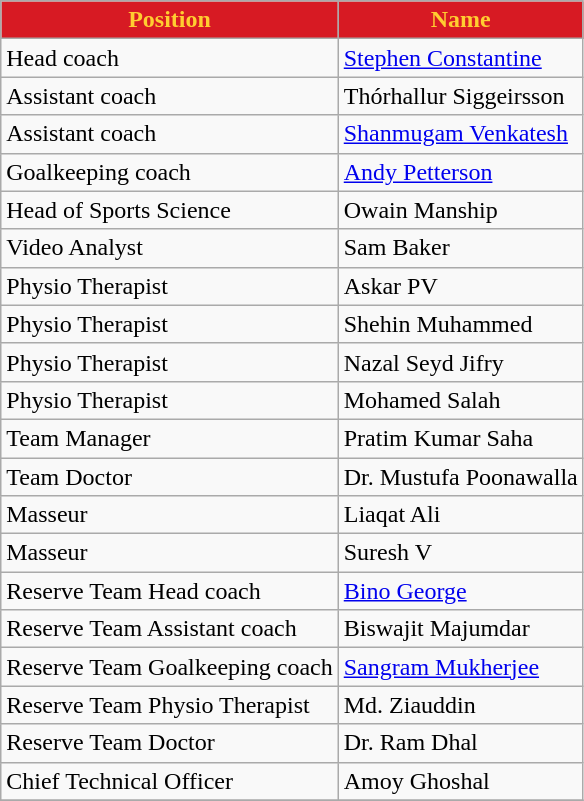<table class="wikitable">
<tr>
<th style="background:#d71a23; color:#ffcd31; text-align:center;">Position</th>
<th style="background:#d71a23; color:#ffcd31; text-align:center;">Name</th>
</tr>
<tr>
<td>Head coach</td>
<td align=left> <a href='#'>Stephen Constantine</a></td>
</tr>
<tr>
<td>Assistant coach</td>
<td align=left> Thórhallur Siggeirsson</td>
</tr>
<tr>
<td>Assistant coach</td>
<td align=left> <a href='#'>Shanmugam Venkatesh</a></td>
</tr>
<tr>
<td>Goalkeeping coach</td>
<td align=left> <a href='#'>Andy Petterson</a></td>
</tr>
<tr>
<td>Head of Sports Science</td>
<td align=left> Owain Manship</td>
</tr>
<tr>
<td>Video Analyst</td>
<td align=left> Sam Baker</td>
</tr>
<tr>
<td>Physio Therapist</td>
<td align=left> Askar PV</td>
</tr>
<tr>
<td>Physio Therapist</td>
<td align=left> Shehin Muhammed</td>
</tr>
<tr>
<td>Physio Therapist</td>
<td align=left> Nazal Seyd Jifry</td>
</tr>
<tr>
<td>Physio Therapist</td>
<td align=left> Mohamed Salah</td>
</tr>
<tr>
<td>Team Manager</td>
<td align=left> Pratim Kumar Saha</td>
</tr>
<tr>
<td>Team Doctor</td>
<td align=left> Dr. Mustufa Poonawalla</td>
</tr>
<tr>
<td>Masseur</td>
<td align=left> Liaqat Ali</td>
</tr>
<tr>
<td>Masseur</td>
<td align=left> Suresh V</td>
</tr>
<tr>
<td>Reserve Team Head coach</td>
<td align=left> <a href='#'>Bino George</a></td>
</tr>
<tr>
<td>Reserve Team Assistant coach</td>
<td align=left> Biswajit Majumdar</td>
</tr>
<tr>
<td>Reserve Team Goalkeeping coach</td>
<td align=left> <a href='#'>Sangram Mukherjee</a></td>
</tr>
<tr>
<td>Reserve Team Physio Therapist</td>
<td align=left> Md. Ziauddin</td>
</tr>
<tr>
<td>Reserve Team Doctor</td>
<td align=left> Dr. Ram Dhal</td>
</tr>
<tr>
<td>Chief Technical Officer</td>
<td align=left> Amoy Ghoshal</td>
</tr>
<tr>
</tr>
</table>
